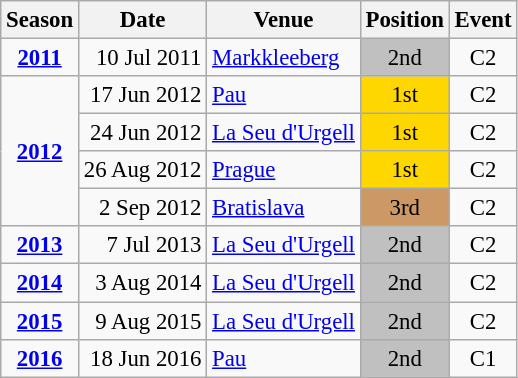<table class="wikitable" style="text-align:center; font-size:95%;">
<tr>
<th>Season</th>
<th>Date</th>
<th>Venue</th>
<th>Position</th>
<th>Event</th>
</tr>
<tr>
<td><strong><a href='#'>2011</a></strong></td>
<td align=right>10 Jul 2011</td>
<td align=left><a href='#'>Markkleeberg</a></td>
<td bgcolor=silver>2nd</td>
<td>C2</td>
</tr>
<tr>
<td rowspan=4><strong><a href='#'>2012</a></strong></td>
<td align=right>17 Jun 2012</td>
<td align=left><a href='#'>Pau</a></td>
<td bgcolor=gold>1st</td>
<td>C2</td>
</tr>
<tr>
<td align=right>24 Jun 2012</td>
<td align=left><a href='#'>La Seu d'Urgell</a></td>
<td bgcolor=gold>1st</td>
<td>C2</td>
</tr>
<tr>
<td align=right>26 Aug 2012</td>
<td align=left><a href='#'>Prague</a></td>
<td bgcolor=gold>1st</td>
<td>C2</td>
</tr>
<tr>
<td align=right>2 Sep 2012</td>
<td align=left><a href='#'>Bratislava</a></td>
<td bgcolor=cc9966>3rd</td>
<td>C2</td>
</tr>
<tr>
<td><strong><a href='#'>2013</a></strong></td>
<td align=right>7 Jul 2013</td>
<td align=left><a href='#'>La Seu d'Urgell</a></td>
<td bgcolor=silver>2nd</td>
<td>C2</td>
</tr>
<tr>
<td><strong><a href='#'>2014</a></strong></td>
<td align=right>3 Aug 2014</td>
<td align=left><a href='#'>La Seu d'Urgell</a></td>
<td bgcolor=silver>2nd</td>
<td>C2</td>
</tr>
<tr>
<td><strong><a href='#'>2015</a></strong></td>
<td align=right>9 Aug 2015</td>
<td align=left><a href='#'>La Seu d'Urgell</a></td>
<td bgcolor=silver>2nd</td>
<td>C2</td>
</tr>
<tr>
<td><strong><a href='#'>2016</a></strong></td>
<td align=right>18 Jun 2016</td>
<td align=left><a href='#'>Pau</a></td>
<td bgcolor=silver>2nd</td>
<td>C1</td>
</tr>
</table>
